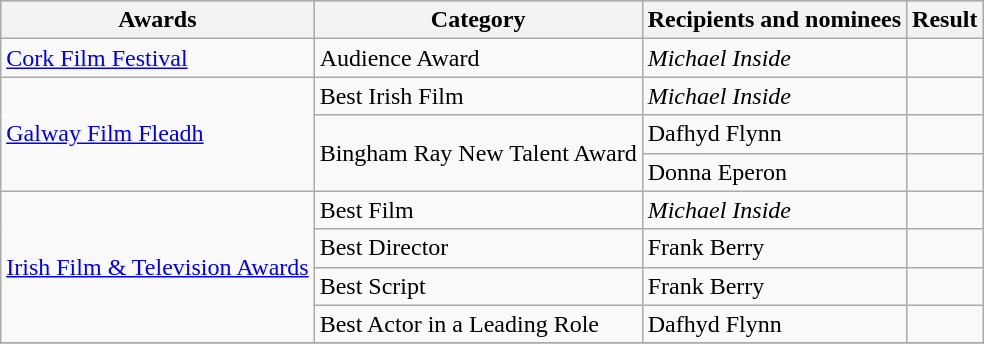<table class="wikitable plainrowheaders sortable">
<tr style="background:#ccc; text-align:center;">
<th scope="col">Awards</th>
<th scope="col">Category</th>
<th scope="col">Recipients and nominees</th>
<th scope="col">Result</th>
</tr>
<tr>
<td rowspan=1><a href='#'>Cork Film Festival</a></td>
<td>Audience Award</td>
<td><em>Michael Inside</em></td>
<td></td>
</tr>
<tr>
<td rowspan=3><a href='#'>Galway Film Fleadh</a></td>
<td>Best Irish Film</td>
<td><em>Michael Inside</em></td>
<td></td>
</tr>
<tr>
<td rowspan=2>Bingham Ray New Talent Award</td>
<td>Dafhyd Flynn</td>
<td></td>
</tr>
<tr>
<td>Donna Eperon</td>
<td></td>
</tr>
<tr>
<td rowspan=4><a href='#'>Irish Film & Television Awards</a></td>
<td>Best Film</td>
<td><em>Michael Inside</em></td>
<td></td>
</tr>
<tr>
<td>Best Director</td>
<td>Frank Berry</td>
<td></td>
</tr>
<tr>
<td>Best Script</td>
<td>Frank Berry</td>
<td></td>
</tr>
<tr>
<td>Best Actor in a Leading Role</td>
<td>Dafhyd Flynn</td>
<td></td>
</tr>
<tr>
</tr>
</table>
